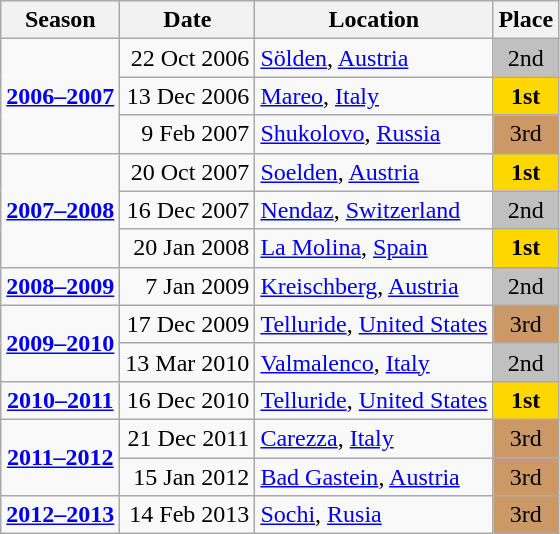<table class="wikitable">
<tr>
<th>Season</th>
<th>Date</th>
<th>Location</th>
<th>Place</th>
</tr>
<tr>
<td align=center rowspan=3><strong><a href='#'>2006–2007</a></strong></td>
<td align=right>22 Oct 2006</td>
<td> <a href='#'>Sölden</a>, <a href='#'>Austria</a></td>
<td bgcolor="silver" align=center>2nd</td>
</tr>
<tr>
<td align=right>13 Dec 2006</td>
<td> <a href='#'>Mareo</a>, <a href='#'>Italy</a></td>
<td bgcolor="gold" align=center><strong>1st</strong></td>
</tr>
<tr>
<td align=right>9 Feb 2007</td>
<td> <a href='#'>Shukolovo</a>, <a href='#'>Russia</a></td>
<td bgcolor="#cc9966" align=center>3rd</td>
</tr>
<tr>
<td align=center rowspan=3><strong><a href='#'>2007–2008</a></strong></td>
<td align=right>20 Oct 2007</td>
<td> <a href='#'>Soelden</a>, <a href='#'>Austria</a></td>
<td bgcolor="gold" align=center><strong>1st</strong></td>
</tr>
<tr>
<td align=right>16 Dec 2007</td>
<td> <a href='#'>Nendaz</a>, <a href='#'>Switzerland</a></td>
<td bgcolor="silver" align=center>2nd</td>
</tr>
<tr>
<td align=right>20 Jan 2008</td>
<td> <a href='#'>La Molina</a>, <a href='#'>Spain</a></td>
<td bgcolor="gold" align=center><strong>1st</strong></td>
</tr>
<tr>
<td align=center><strong><a href='#'>2008–2009</a></strong></td>
<td align=right>7 Jan 2009</td>
<td> <a href='#'>Kreischberg</a>, <a href='#'>Austria</a></td>
<td bgcolor="silver" align=center>2nd</td>
</tr>
<tr>
<td align=center rowspan=2><strong><a href='#'>2009–2010</a></strong></td>
<td align=right>17 Dec 2009</td>
<td> <a href='#'>Telluride</a>, <a href='#'>United States</a></td>
<td bgcolor="#cc9966" align=center>3rd</td>
</tr>
<tr>
<td align=right>13 Mar 2010</td>
<td> <a href='#'>Valmalenco</a>, <a href='#'>Italy</a></td>
<td bgcolor="silver" align=center>2nd</td>
</tr>
<tr>
<td align=center><strong><a href='#'>2010–2011</a></strong></td>
<td align=right>16 Dec 2010</td>
<td> <a href='#'>Telluride</a>, <a href='#'>United States</a></td>
<td bgcolor="gold" align=center><strong>1st</strong></td>
</tr>
<tr>
<td align=center rowspan=2><strong><a href='#'>2011–2012</a></strong></td>
<td align=right>21 Dec 2011</td>
<td> <a href='#'>Carezza</a>, <a href='#'>Italy</a></td>
<td bgcolor="#cc9966" align=center>3rd</td>
</tr>
<tr>
<td align=right>15 Jan 2012</td>
<td> <a href='#'>Bad Gastein</a>, <a href='#'>Austria</a></td>
<td bgcolor="#cc9966" align=center>3rd</td>
</tr>
<tr>
<td align=center><strong><a href='#'>2012–2013</a></strong></td>
<td align=right>14 Feb 2013</td>
<td> <a href='#'>Sochi</a>, <a href='#'>Rusia</a></td>
<td bgcolor="#cc9966" align=center>3rd</td>
</tr>
</table>
